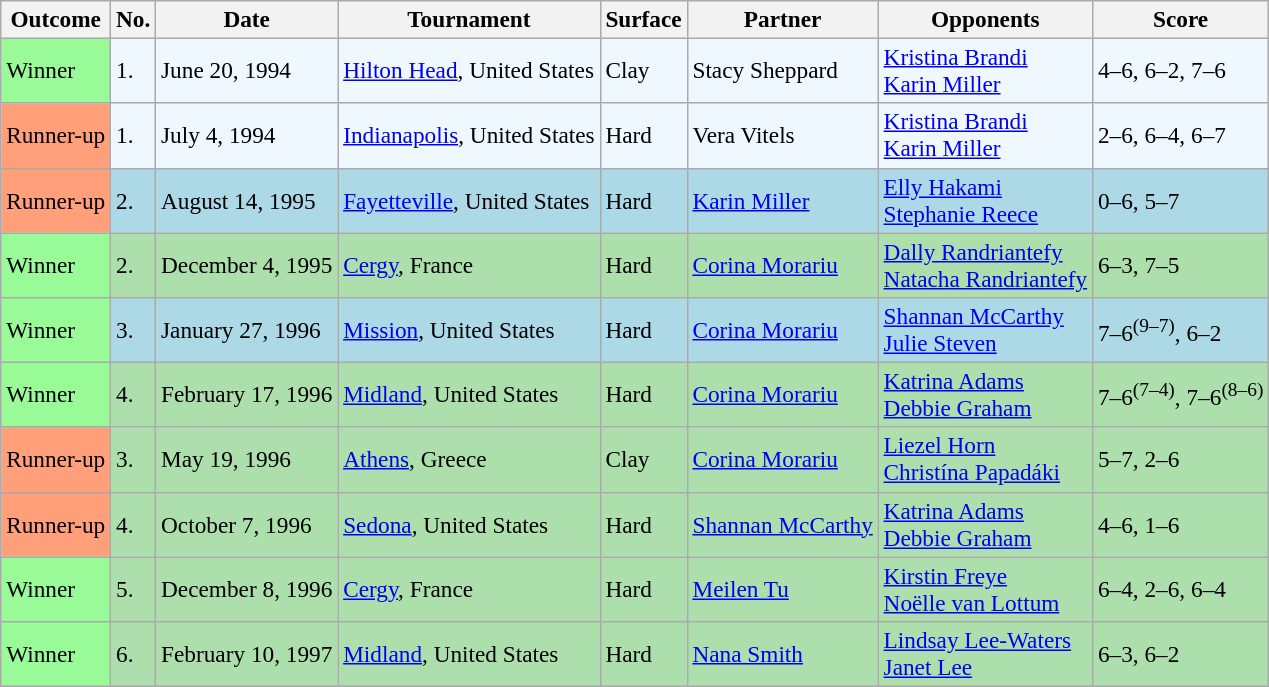<table class="sortable wikitable" style=font-size:97%>
<tr>
<th>Outcome</th>
<th>No.</th>
<th>Date</th>
<th>Tournament</th>
<th>Surface</th>
<th>Partner</th>
<th>Opponents</th>
<th>Score</th>
</tr>
<tr style="background:#f0f8ff;">
<td bgcolor=98FB98>Winner</td>
<td>1.</td>
<td>June 20, 1994</td>
<td><a href='#'>Hilton Head</a>, United States</td>
<td>Clay</td>
<td> Stacy Sheppard</td>
<td> <a href='#'>Kristina Brandi</a> <br>  <a href='#'>Karin Miller</a></td>
<td>4–6, 6–2, 7–6</td>
</tr>
<tr style="background:#f0f8ff;">
<td bgcolor="FFA07A">Runner-up</td>
<td>1.</td>
<td>July 4, 1994</td>
<td><a href='#'>Indianapolis</a>, United States</td>
<td>Hard</td>
<td> Vera Vitels</td>
<td> <a href='#'>Kristina Brandi</a> <br>  <a href='#'>Karin Miller</a></td>
<td>2–6, 6–4, 6–7</td>
</tr>
<tr bgcolor="lightblue">
<td style="background:#ffa07a;">Runner-up</td>
<td>2.</td>
<td>August 14, 1995</td>
<td><a href='#'>Fayetteville</a>, United States</td>
<td>Hard</td>
<td> <a href='#'>Karin Miller</a></td>
<td> <a href='#'>Elly Hakami</a> <br>  <a href='#'>Stephanie Reece</a></td>
<td>0–6, 5–7</td>
</tr>
<tr style="background:#addfad;">
<td style="background:#98fb98;">Winner</td>
<td>2.</td>
<td>December 4, 1995</td>
<td><a href='#'>Cergy</a>, France</td>
<td>Hard</td>
<td> <a href='#'>Corina Morariu</a></td>
<td> <a href='#'>Dally Randriantefy</a> <br>  <a href='#'>Natacha Randriantefy</a></td>
<td>6–3, 7–5</td>
</tr>
<tr bgcolor="lightblue">
<td style="background:#98fb98;">Winner</td>
<td>3.</td>
<td>January 27, 1996</td>
<td><a href='#'>Mission</a>, United States</td>
<td>Hard</td>
<td> <a href='#'>Corina Morariu</a></td>
<td> <a href='#'>Shannan McCarthy</a> <br>  <a href='#'>Julie Steven</a></td>
<td>7–6<sup>(9–7)</sup>, 6–2</td>
</tr>
<tr style="background:#addfad;">
<td style="background:#98fb98;">Winner</td>
<td>4.</td>
<td>February 17, 1996</td>
<td><a href='#'>Midland</a>, United States</td>
<td>Hard</td>
<td> <a href='#'>Corina Morariu</a></td>
<td> <a href='#'>Katrina Adams</a> <br>  <a href='#'>Debbie Graham</a></td>
<td>7–6<sup>(7–4)</sup>, 7–6<sup>(8–6)</sup></td>
</tr>
<tr bgcolor="#ADDFAD">
<td bgcolor="FFA07A">Runner-up</td>
<td>3.</td>
<td>May 19, 1996</td>
<td><a href='#'>Athens</a>, Greece</td>
<td>Clay</td>
<td> <a href='#'>Corina Morariu</a></td>
<td> <a href='#'>Liezel Horn</a> <br>  <a href='#'>Christína Papadáki</a></td>
<td>5–7, 2–6</td>
</tr>
<tr style="background:#addfad;">
<td style="background:#ffa07a;">Runner-up</td>
<td>4.</td>
<td>October 7, 1996</td>
<td><a href='#'>Sedona</a>, United States</td>
<td>Hard</td>
<td> <a href='#'>Shannan McCarthy</a></td>
<td> <a href='#'>Katrina Adams</a> <br>  <a href='#'>Debbie Graham</a></td>
<td>4–6, 1–6</td>
</tr>
<tr bgcolor="#ADDFAD">
<td style="background:#98fb98;">Winner</td>
<td>5.</td>
<td>December 8, 1996</td>
<td><a href='#'>Cergy</a>, France</td>
<td>Hard</td>
<td> <a href='#'>Meilen Tu</a></td>
<td> <a href='#'>Kirstin Freye</a> <br>  <a href='#'>Noëlle van Lottum</a></td>
<td>6–4, 2–6, 6–4</td>
</tr>
<tr style="background:#addfad;">
<td style="background:#98fb98;">Winner</td>
<td>6.</td>
<td>February 10, 1997</td>
<td><a href='#'>Midland</a>, United States</td>
<td>Hard</td>
<td> <a href='#'>Nana Smith</a></td>
<td> <a href='#'>Lindsay Lee-Waters</a> <br>  <a href='#'>Janet Lee</a></td>
<td>6–3, 6–2</td>
</tr>
</table>
